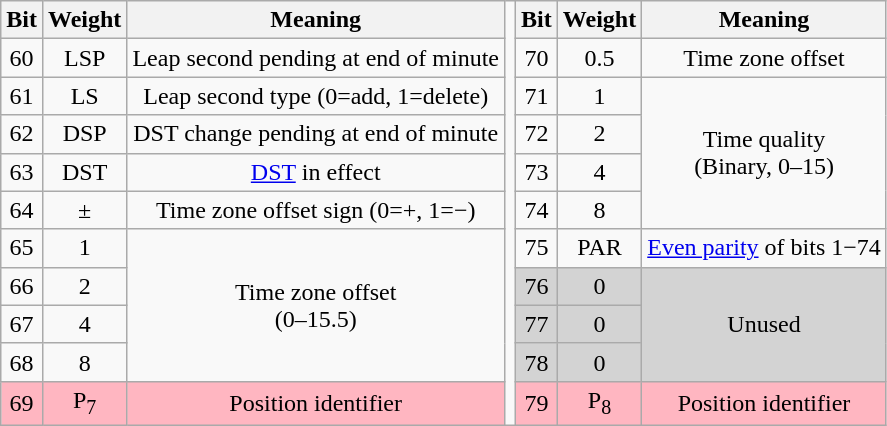<table class=wikitable style="text-align:center;">
<tr>
<th>Bit</th>
<th>Weight</th>
<th>Meaning</th>
<td rowspan=11></td>
<th>Bit</th>
<th>Weight</th>
<th>Meaning</th>
</tr>
<tr>
<td>60</td>
<td>LSP</td>
<td>Leap second pending at end of minute</td>
<td>70</td>
<td>0.5</td>
<td>Time zone offset</td>
</tr>
<tr>
<td>61</td>
<td>LS</td>
<td>Leap second type (0=add, 1=delete)</td>
<td>71</td>
<td>1</td>
<td rowspan=4>Time quality<br>(Binary, 0–15)</td>
</tr>
<tr>
<td>62</td>
<td>DSP</td>
<td>DST change pending at end of minute</td>
<td>72</td>
<td>2</td>
</tr>
<tr>
<td>63</td>
<td>DST</td>
<td><a href='#'>DST</a> in effect</td>
<td>73</td>
<td>4</td>
</tr>
<tr>
<td>64</td>
<td>±</td>
<td>Time zone offset sign (0=+, 1=−)</td>
<td>74</td>
<td>8</td>
</tr>
<tr>
<td>65</td>
<td>1</td>
<td rowspan=4>Time zone offset<br>(0–15.5)</td>
<td>75</td>
<td>PAR</td>
<td><a href='#'>Even parity</a> of bits 1−74</td>
</tr>
<tr>
<td>66</td>
<td>2</td>
<td bgcolor=lightgrey>76</td>
<td bgcolor=lightgrey>0</td>
<td rowspan=3 bgcolor=lightgrey>Unused</td>
</tr>
<tr>
<td>67</td>
<td>4</td>
<td bgcolor=lightgrey>77</td>
<td bgcolor=lightgrey>0</td>
</tr>
<tr>
<td>68</td>
<td>8</td>
<td bgcolor=lightgrey>78</td>
<td bgcolor=lightgrey>0</td>
</tr>
<tr bgcolor=lightpink>
<td>69</td>
<td>P<sub>7</sub></td>
<td>Position identifier</td>
<td>79</td>
<td>P<sub>8</sub></td>
<td>Position identifier</td>
</tr>
</table>
